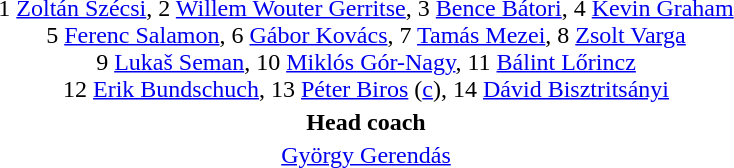<table style="text-align: center; margin-top: 2em; margin-left: auto; margin-right: auto">
<tr>
<td>1 <a href='#'>Zoltán Szécsi</a>, 2 <a href='#'>Willem Wouter Gerritse</a>, 3 <a href='#'>Bence Bátori</a>, 4 <a href='#'>Kevin Graham</a><br>5 <a href='#'>Ferenc Salamon</a>, 6 <a href='#'>Gábor Kovács</a>, 7 <a href='#'>Tamás Mezei</a>, 8 <a href='#'>Zsolt Varga</a><br>9 <a href='#'>Lukaš Seman</a>, 10 <a href='#'>Miklós Gór-Nagy</a>, 11 <a href='#'>Bálint Lőrincz</a><br>12 <a href='#'>Erik Bundschuch</a>, 13 <a href='#'>Péter Biros</a> (<a href='#'>c</a>), 14 <a href='#'>Dávid Bisztritsányi</a></td>
</tr>
<tr>
<td><strong>Head coach</strong></td>
</tr>
<tr>
<td><a href='#'>György Gerendás</a></td>
</tr>
</table>
